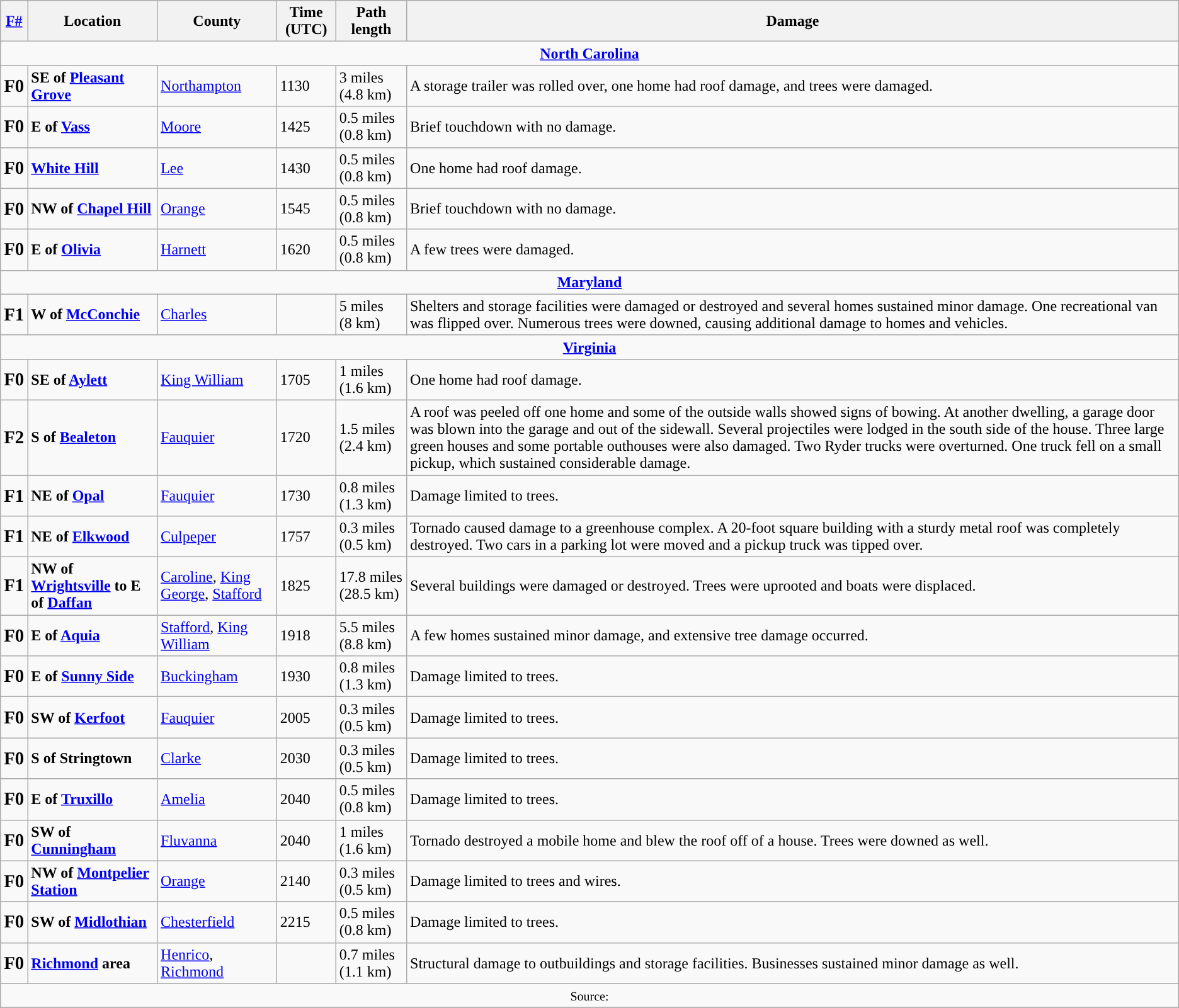<table class="wikitable">
<tr>
<th><a href='#'>F#</a></th>
<th>Location</th>
<th>County</th>
<th>Time (UTC)</th>
<th>Path length</th>
<th>Damage</th>
</tr>
<tr>
<td colspan="7" align=center><strong><a href='#'>North Carolina</a></strong></td>
</tr>
<tr>
<td><big><strong>F0</strong></big></td>
<td><strong>SE of <a href='#'>Pleasant Grove</a></strong></td>
<td><a href='#'>Northampton</a></td>
<td>1130</td>
<td>3 miles <br>(4.8 km)</td>
<td>A storage trailer was rolled over, one home had roof damage, and trees were damaged.</td>
</tr>
<tr>
<td><big><strong>F0</strong></big></td>
<td><strong>E of <a href='#'>Vass</a></strong></td>
<td><a href='#'>Moore</a></td>
<td>1425</td>
<td>0.5 miles <br>(0.8 km)</td>
<td>Brief touchdown with no damage.</td>
</tr>
<tr>
<td><big><strong>F0</strong></big></td>
<td><strong><a href='#'>White Hill</a></strong></td>
<td><a href='#'>Lee</a></td>
<td>1430</td>
<td>0.5 miles <br>(0.8 km)</td>
<td>One home had roof damage.</td>
</tr>
<tr>
<td><big><strong>F0</strong></big></td>
<td><strong>NW of <a href='#'>Chapel Hill</a></strong></td>
<td><a href='#'>Orange</a></td>
<td>1545</td>
<td>0.5 miles <br>(0.8 km)</td>
<td>Brief touchdown with no damage.</td>
</tr>
<tr>
<td><big><strong>F0</strong></big></td>
<td><strong>E of <a href='#'>Olivia</a></strong></td>
<td><a href='#'>Harnett</a></td>
<td>1620</td>
<td>0.5 miles <br>(0.8 km)</td>
<td>A few trees were damaged.</td>
</tr>
<tr>
<td colspan="7" align=center><strong><a href='#'>Maryland</a></strong></td>
</tr>
<tr>
<td><big><strong>F1</strong></big></td>
<td><strong>W of <a href='#'>McConchie</a></strong></td>
<td><a href='#'>Charles</a></td>
<td></td>
<td>5 miles <br>(8 km)</td>
<td>Shelters and storage facilities were damaged or destroyed and several homes sustained minor damage. One recreational van was flipped over. Numerous trees were downed, causing additional damage to homes and vehicles.</td>
</tr>
<tr>
<td colspan="7" align=center><strong><a href='#'>Virginia</a></strong></td>
</tr>
<tr>
<td><big><strong>F0</strong></big></td>
<td><strong>SE of <a href='#'>Aylett</a></strong></td>
<td><a href='#'>King William</a></td>
<td>1705</td>
<td>1 miles <br>(1.6 km)</td>
<td>One home had roof damage.</td>
</tr>
<tr>
<td><big><strong>F2</strong></big></td>
<td><strong>S of <a href='#'>Bealeton</a></strong></td>
<td><a href='#'>Fauquier</a></td>
<td>1720</td>
<td>1.5 miles <br>(2.4 km)</td>
<td>A roof was peeled off one home and some of the outside walls showed signs of bowing. At another dwelling, a garage door was blown into the garage and out of the sidewall. Several projectiles were lodged in the south side of the house. Three large green houses and some portable outhouses were also damaged. Two Ryder trucks were overturned. One truck fell on a small pickup, which sustained considerable damage.</td>
</tr>
<tr>
<td><big><strong>F1</strong></big></td>
<td><strong>NE of <a href='#'>Opal</a></strong></td>
<td><a href='#'>Fauquier</a></td>
<td>1730</td>
<td>0.8 miles <br>(1.3 km)</td>
<td>Damage limited to trees.</td>
</tr>
<tr>
<td><big><strong>F1</strong></big></td>
<td><strong>NE of <a href='#'>Elkwood</a></strong></td>
<td><a href='#'>Culpeper</a></td>
<td>1757</td>
<td>0.3 miles <br>(0.5 km)</td>
<td>Tornado caused damage to a greenhouse complex. A 20-foot square building with a sturdy metal roof was completely destroyed. Two cars in a parking lot were moved and a pickup truck was tipped over.</td>
</tr>
<tr>
<td><big><strong>F1</strong></big></td>
<td><strong>NW of <a href='#'>Wrightsville</a> to E of <a href='#'>Daffan</a></strong></td>
<td><a href='#'>Caroline</a>, <a href='#'>King George</a>, <a href='#'>Stafford</a></td>
<td>1825</td>
<td>17.8 miles <br>(28.5 km)</td>
<td>Several buildings were damaged or destroyed. Trees were uprooted and boats were displaced.</td>
</tr>
<tr>
<td><big><strong>F0</strong></big></td>
<td><strong>E of <a href='#'>Aquia</a></strong></td>
<td><a href='#'>Stafford</a>, <a href='#'>King William</a></td>
<td>1918</td>
<td>5.5 miles <br>(8.8 km)</td>
<td>A few homes sustained minor damage, and extensive tree damage occurred.</td>
</tr>
<tr>
<td><big><strong>F0</strong></big></td>
<td><strong>E of <a href='#'>Sunny Side</a></strong></td>
<td><a href='#'>Buckingham</a></td>
<td>1930</td>
<td>0.8 miles <br>(1.3 km)</td>
<td>Damage limited to trees.</td>
</tr>
<tr>
<td><big><strong>F0</strong></big></td>
<td><strong>SW of <a href='#'>Kerfoot</a></strong></td>
<td><a href='#'>Fauquier</a></td>
<td>2005</td>
<td>0.3 miles <br>(0.5 km)</td>
<td>Damage limited to trees.</td>
</tr>
<tr>
<td><big><strong>F0</strong></big></td>
<td><strong>S of Stringtown</strong></td>
<td><a href='#'>Clarke</a></td>
<td>2030</td>
<td>0.3 miles <br>(0.5 km)</td>
<td>Damage limited to trees.</td>
</tr>
<tr>
<td><big><strong>F0</strong></big></td>
<td><strong>E of <a href='#'>Truxillo</a></strong></td>
<td><a href='#'>Amelia</a></td>
<td>2040</td>
<td>0.5 miles <br>(0.8 km)</td>
<td>Damage limited to trees.</td>
</tr>
<tr>
<td><big><strong>F0</strong></big></td>
<td><strong>SW of <a href='#'>Cunningham</a></strong></td>
<td><a href='#'>Fluvanna</a></td>
<td>2040</td>
<td>1 miles <br>(1.6 km)</td>
<td>Tornado destroyed a mobile home and blew the roof off of a house. Trees were downed as well.</td>
</tr>
<tr>
<td><big><strong>F0</strong></big></td>
<td><strong>NW of <a href='#'>Montpelier Station</a></strong></td>
<td><a href='#'>Orange</a></td>
<td>2140</td>
<td>0.3 miles <br>(0.5 km)</td>
<td>Damage limited to trees and wires.</td>
</tr>
<tr>
<td><big><strong>F0</strong></big></td>
<td><strong>SW of <a href='#'>Midlothian</a></strong></td>
<td><a href='#'>Chesterfield</a></td>
<td>2215</td>
<td>0.5 miles <br>(0.8 km)</td>
<td>Damage limited to trees.</td>
</tr>
<tr>
<td><big><strong>F0</strong></big></td>
<td><strong><a href='#'>Richmond</a> area</strong></td>
<td><a href='#'>Henrico</a>, <a href='#'>Richmond</a></td>
<td></td>
<td>0.7 miles <br>(1.1 km)</td>
<td>Structural damage to outbuildings and storage facilities. Businesses sustained minor damage as well.</td>
</tr>
<tr>
<td colspan="7" align=center><small>Source: </small></td>
</tr>
<tr>
</tr>
</table>
